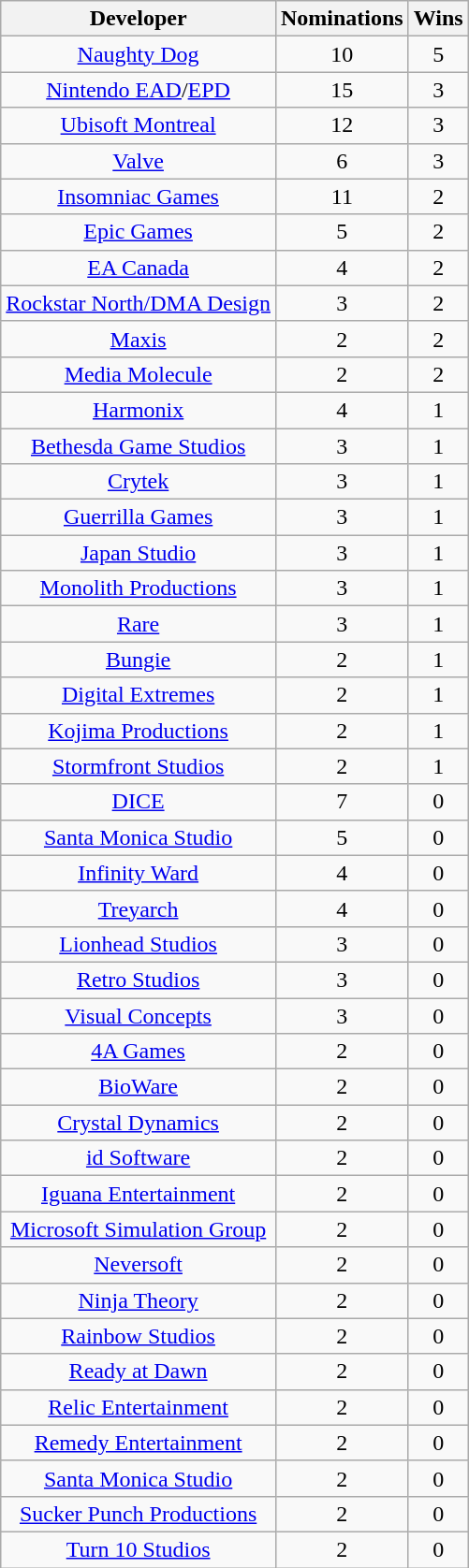<table class="wikitable sortable plainrowheaders" rowspan="2" style="text-align:center;" background: #f6e39c;>
<tr>
<th scope="col">Developer</th>
<th scope="col">Nominations</th>
<th scope="col">Wins</th>
</tr>
<tr>
<td><a href='#'>Naughty Dog</a></td>
<td>10</td>
<td>5</td>
</tr>
<tr>
<td><a href='#'>Nintendo EAD</a>/<a href='#'>EPD</a></td>
<td>15</td>
<td>3</td>
</tr>
<tr>
<td><a href='#'>Ubisoft Montreal</a></td>
<td>12</td>
<td>3</td>
</tr>
<tr>
<td><a href='#'>Valve</a></td>
<td>6</td>
<td>3</td>
</tr>
<tr>
<td><a href='#'>Insomniac Games</a></td>
<td>11</td>
<td>2</td>
</tr>
<tr>
<td><a href='#'>Epic Games</a></td>
<td>5</td>
<td>2</td>
</tr>
<tr>
<td><a href='#'>EA Canada</a></td>
<td>4</td>
<td>2</td>
</tr>
<tr>
<td><a href='#'>Rockstar North/DMA Design</a></td>
<td>3</td>
<td>2</td>
</tr>
<tr>
<td><a href='#'>Maxis</a></td>
<td>2</td>
<td>2</td>
</tr>
<tr>
<td><a href='#'>Media Molecule</a></td>
<td>2</td>
<td>2</td>
</tr>
<tr>
<td><a href='#'>Harmonix</a></td>
<td>4</td>
<td>1</td>
</tr>
<tr>
<td><a href='#'>Bethesda Game Studios</a></td>
<td>3</td>
<td>1</td>
</tr>
<tr>
<td><a href='#'>Crytek</a></td>
<td>3</td>
<td>1</td>
</tr>
<tr>
<td><a href='#'>Guerrilla Games</a></td>
<td>3</td>
<td>1</td>
</tr>
<tr>
<td><a href='#'>Japan Studio</a></td>
<td>3</td>
<td>1</td>
</tr>
<tr>
<td><a href='#'>Monolith Productions</a></td>
<td>3</td>
<td>1</td>
</tr>
<tr>
<td><a href='#'>Rare</a></td>
<td>3</td>
<td>1</td>
</tr>
<tr>
<td><a href='#'>Bungie</a></td>
<td>2</td>
<td>1</td>
</tr>
<tr>
<td><a href='#'>Digital Extremes</a></td>
<td>2</td>
<td>1</td>
</tr>
<tr>
<td><a href='#'>Kojima Productions</a></td>
<td>2</td>
<td>1</td>
</tr>
<tr>
<td><a href='#'>Stormfront Studios</a></td>
<td>2</td>
<td>1</td>
</tr>
<tr>
<td><a href='#'>DICE</a></td>
<td>7</td>
<td>0</td>
</tr>
<tr>
<td><a href='#'>Santa Monica Studio</a></td>
<td>5</td>
<td>0</td>
</tr>
<tr>
<td><a href='#'>Infinity Ward</a></td>
<td>4</td>
<td>0</td>
</tr>
<tr>
<td><a href='#'>Treyarch</a></td>
<td>4</td>
<td>0</td>
</tr>
<tr>
<td><a href='#'>Lionhead Studios</a></td>
<td>3</td>
<td>0</td>
</tr>
<tr>
<td><a href='#'>Retro Studios</a></td>
<td>3</td>
<td>0</td>
</tr>
<tr>
<td><a href='#'>Visual Concepts</a></td>
<td>3</td>
<td>0</td>
</tr>
<tr>
<td><a href='#'>4A Games</a></td>
<td>2</td>
<td>0</td>
</tr>
<tr>
<td><a href='#'>BioWare</a></td>
<td>2</td>
<td>0</td>
</tr>
<tr>
<td><a href='#'>Crystal Dynamics</a></td>
<td>2</td>
<td>0</td>
</tr>
<tr>
<td><a href='#'>id Software</a></td>
<td>2</td>
<td>0</td>
</tr>
<tr>
<td><a href='#'>Iguana Entertainment</a></td>
<td>2</td>
<td>0</td>
</tr>
<tr>
<td><a href='#'>Microsoft Simulation Group</a></td>
<td>2</td>
<td>0</td>
</tr>
<tr>
<td><a href='#'>Neversoft</a></td>
<td>2</td>
<td>0</td>
</tr>
<tr>
<td><a href='#'>Ninja Theory</a></td>
<td>2</td>
<td>0</td>
</tr>
<tr>
<td><a href='#'>Rainbow Studios</a></td>
<td>2</td>
<td>0</td>
</tr>
<tr>
<td><a href='#'>Ready at Dawn</a></td>
<td>2</td>
<td>0</td>
</tr>
<tr>
<td><a href='#'>Relic Entertainment</a></td>
<td>2</td>
<td>0</td>
</tr>
<tr>
<td><a href='#'>Remedy Entertainment</a></td>
<td>2</td>
<td>0</td>
</tr>
<tr>
<td><a href='#'>Santa Monica Studio</a></td>
<td>2</td>
<td>0</td>
</tr>
<tr>
<td><a href='#'>Sucker Punch Productions</a></td>
<td>2</td>
<td>0</td>
</tr>
<tr>
<td><a href='#'>Turn 10 Studios</a></td>
<td>2</td>
<td>0</td>
</tr>
</table>
